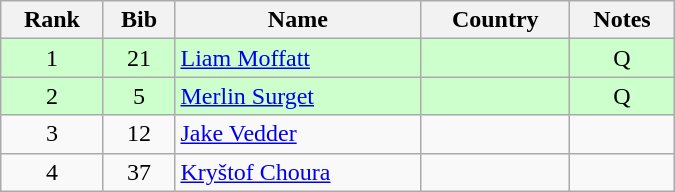<table class="wikitable" style="text-align:center; width:450px">
<tr>
<th>Rank</th>
<th>Bib</th>
<th>Name</th>
<th>Country</th>
<th>Notes</th>
</tr>
<tr bgcolor=ccffcc>
<td>1</td>
<td>21</td>
<td align=left><a href='#'>Liam Moffatt</a></td>
<td align=left></td>
<td>Q</td>
</tr>
<tr bgcolor=ccffcc>
<td>2</td>
<td>5</td>
<td align=left><a href='#'>Merlin Surget</a></td>
<td align=left></td>
<td>Q</td>
</tr>
<tr>
<td>3</td>
<td>12</td>
<td align=left><a href='#'>Jake Vedder</a></td>
<td align=left></td>
<td></td>
</tr>
<tr>
<td>4</td>
<td>37</td>
<td align=left><a href='#'>Kryštof Choura</a></td>
<td align=left></td>
<td></td>
</tr>
</table>
